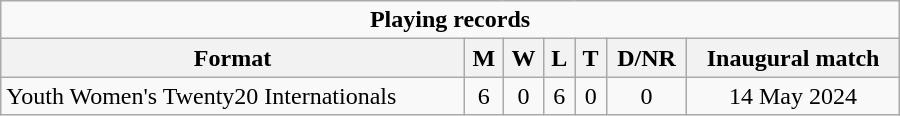<table class="wikitable" style="text-align: center; width: 600px">
<tr>
<td colspan="8" align="center"><strong>Playing records</strong></td>
</tr>
<tr>
<th>Format</th>
<th>M</th>
<th>W</th>
<th>L</th>
<th>T</th>
<th>D/NR</th>
<th>Inaugural match</th>
</tr>
<tr>
<td align="left">Youth Women's Twenty20 Internationals</td>
<td>6</td>
<td>0</td>
<td>6</td>
<td>0</td>
<td>0</td>
<td>14 May 2024</td>
</tr>
</table>
